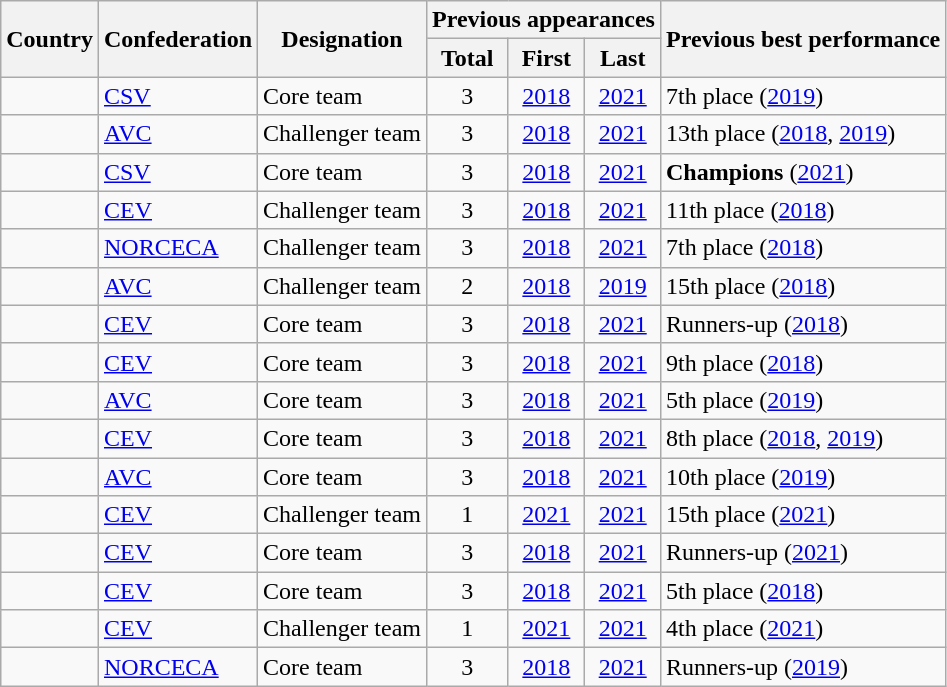<table class="wikitable sortable">
<tr>
<th rowspan=2>Country</th>
<th rowspan=2>Confederation</th>
<th rowspan=2>Designation</th>
<th colspan=3>Previous appearances</th>
<th rowspan=2>Previous best performance</th>
</tr>
<tr>
<th>Total</th>
<th>First</th>
<th>Last</th>
</tr>
<tr>
<td></td>
<td><a href='#'>CSV</a></td>
<td>Core team</td>
<td style="text-align:center">3</td>
<td style="text-align:center"><a href='#'>2018</a></td>
<td style="text-align:center"><a href='#'>2021</a></td>
<td>7th place (<a href='#'>2019</a>)</td>
</tr>
<tr>
<td></td>
<td><a href='#'>AVC</a></td>
<td>Challenger team</td>
<td style="text-align:center">3</td>
<td style="text-align:center"><a href='#'>2018</a></td>
<td style="text-align:center"><a href='#'>2021</a></td>
<td>13th place (<a href='#'>2018</a>, <a href='#'>2019</a>)</td>
</tr>
<tr>
<td></td>
<td><a href='#'>CSV</a></td>
<td>Core team</td>
<td style="text-align:center">3</td>
<td style="text-align:center"><a href='#'>2018</a></td>
<td style="text-align:center"><a href='#'>2021</a></td>
<td><strong>Champions</strong> (<a href='#'>2021</a>)</td>
</tr>
<tr>
<td></td>
<td><a href='#'>CEV</a></td>
<td>Challenger team</td>
<td style="text-align:center">3</td>
<td style="text-align:center"><a href='#'>2018</a></td>
<td style="text-align:center"><a href='#'>2021</a></td>
<td>11th place (<a href='#'>2018</a>)</td>
</tr>
<tr>
<td></td>
<td><a href='#'>NORCECA</a></td>
<td>Challenger team</td>
<td style="text-align:center">3</td>
<td style="text-align:center"><a href='#'>2018</a></td>
<td style="text-align:center"><a href='#'>2021</a></td>
<td>7th place (<a href='#'>2018</a>)</td>
</tr>
<tr>
<td></td>
<td><a href='#'>AVC</a></td>
<td>Challenger team</td>
<td style="text-align:center">2</td>
<td style="text-align:center"><a href='#'>2018</a></td>
<td style="text-align:center"><a href='#'>2019</a></td>
<td>15th place (<a href='#'>2018</a>)</td>
</tr>
<tr>
<td></td>
<td><a href='#'>CEV</a></td>
<td>Core team</td>
<td style="text-align:center">3</td>
<td style="text-align:center"><a href='#'>2018</a></td>
<td style="text-align:center"><a href='#'>2021</a></td>
<td>Runners-up (<a href='#'>2018</a>)</td>
</tr>
<tr>
<td></td>
<td><a href='#'>CEV</a></td>
<td>Core team</td>
<td style="text-align:center">3</td>
<td style="text-align:center"><a href='#'>2018</a></td>
<td style="text-align:center"><a href='#'>2021</a></td>
<td>9th place (<a href='#'>2018</a>)</td>
</tr>
<tr>
<td></td>
<td><a href='#'>AVC</a></td>
<td>Core team</td>
<td style="text-align:center">3</td>
<td style="text-align:center"><a href='#'>2018</a></td>
<td style="text-align:center"><a href='#'>2021</a></td>
<td>5th place (<a href='#'>2019</a>)</td>
</tr>
<tr>
<td></td>
<td><a href='#'>CEV</a></td>
<td>Core team</td>
<td style="text-align:center">3</td>
<td style="text-align:center"><a href='#'>2018</a></td>
<td style="text-align:center"><a href='#'>2021</a></td>
<td>8th place (<a href='#'>2018</a>, <a href='#'>2019</a>)</td>
</tr>
<tr>
<td></td>
<td><a href='#'>AVC</a></td>
<td>Core team</td>
<td style="text-align:center">3</td>
<td style="text-align:center"><a href='#'>2018</a></td>
<td style="text-align:center"><a href='#'>2021</a></td>
<td>10th place (<a href='#'>2019</a>)</td>
</tr>
<tr>
<td></td>
<td><a href='#'>CEV</a></td>
<td>Challenger team</td>
<td style="text-align:center">1</td>
<td style="text-align:center"><a href='#'>2021</a></td>
<td style="text-align:center"><a href='#'>2021</a></td>
<td>15th place (<a href='#'>2021</a>)</td>
</tr>
<tr>
<td></td>
<td><a href='#'>CEV</a></td>
<td>Core team</td>
<td style="text-align:center">3</td>
<td style="text-align:center"><a href='#'>2018</a></td>
<td style="text-align:center"><a href='#'>2021</a></td>
<td>Runners-up (<a href='#'>2021</a>)</td>
</tr>
<tr>
<td></td>
<td><a href='#'>CEV</a></td>
<td>Core team</td>
<td style="text-align:center">3</td>
<td style="text-align:center"><a href='#'>2018</a></td>
<td style="text-align:center"><a href='#'>2021</a></td>
<td>5th place (<a href='#'>2018</a>)</td>
</tr>
<tr>
<td></td>
<td><a href='#'>CEV</a></td>
<td>Challenger team</td>
<td style="text-align:center">1</td>
<td style="text-align:center"><a href='#'>2021</a></td>
<td style="text-align:center"><a href='#'>2021</a></td>
<td>4th place (<a href='#'>2021</a>)</td>
</tr>
<tr>
<td></td>
<td><a href='#'>NORCECA</a></td>
<td>Core team</td>
<td style="text-align:center">3</td>
<td style="text-align:center"><a href='#'>2018</a></td>
<td style="text-align:center"><a href='#'>2021</a></td>
<td>Runners-up (<a href='#'>2019</a>)</td>
</tr>
</table>
